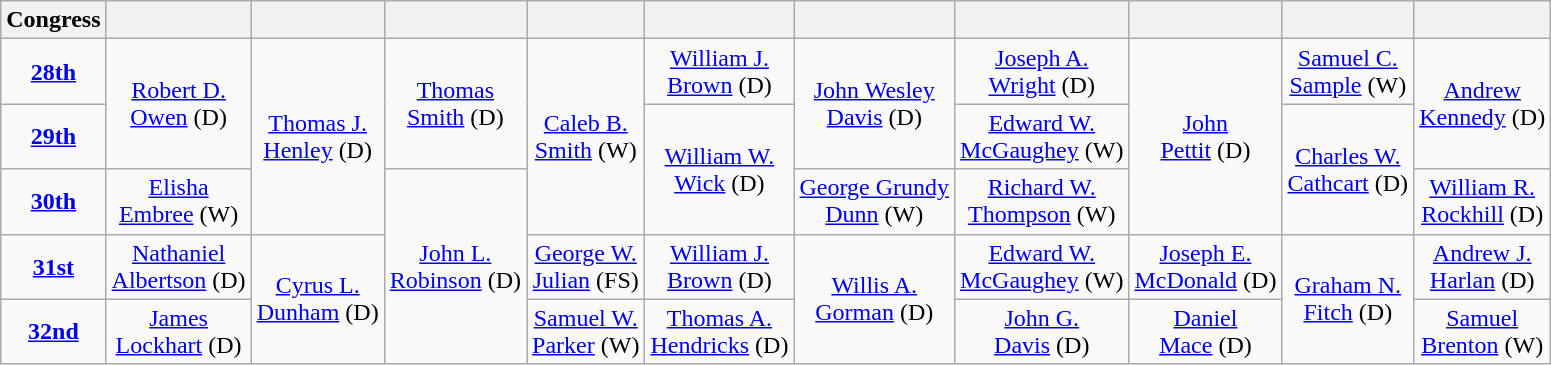<table class="wikitable" style="text-align:center;">
<tr>
<th>Congress</th>
<th></th>
<th></th>
<th></th>
<th></th>
<th></th>
<th></th>
<th></th>
<th></th>
<th></th>
<th></th>
</tr>
<tr style="height:2em">
<td><strong><a href='#'>28th</a></strong><br></td>
<td rowspan=2 ><a href='#'>Robert D.<br>Owen</a> (D)</td>
<td rowspan=3 ><a href='#'>Thomas J.<br>Henley</a> (D)</td>
<td rowspan=2 ><a href='#'>Thomas<br>Smith</a> (D)</td>
<td rowspan=3 ><a href='#'>Caleb B.<br>Smith</a> (W)</td>
<td><a href='#'>William J.<br>Brown</a> (D)</td>
<td rowspan=2 ><a href='#'>John Wesley<br>Davis</a> (D)</td>
<td><a href='#'>Joseph A.<br>Wright</a> (D)</td>
<td rowspan=3 ><a href='#'>John<br>Pettit</a> (D)</td>
<td><a href='#'>Samuel C.<br>Sample</a> (W)</td>
<td rowspan=2 ><a href='#'>Andrew<br>Kennedy</a> (D)</td>
</tr>
<tr style="height:2em">
<td><strong><a href='#'>29th</a></strong><br></td>
<td rowspan=2 ><a href='#'>William W.<br>Wick</a> (D)</td>
<td><a href='#'>Edward W.<br>McGaughey</a> (W)</td>
<td rowspan=2 ><a href='#'>Charles W.<br>Cathcart</a> (D)</td>
</tr>
<tr style="height:2em">
<td><strong><a href='#'>30th</a></strong><br></td>
<td><a href='#'>Elisha<br>Embree</a> (W)</td>
<td rowspan=3 ><a href='#'>John L.<br>Robinson</a> (D)</td>
<td><a href='#'>George Grundy<br>Dunn</a> (W)</td>
<td><a href='#'>Richard W.<br>Thompson</a> (W)</td>
<td><a href='#'>William R.<br>Rockhill</a> (D)</td>
</tr>
<tr style="height:2em">
<td><strong><a href='#'>31st</a></strong><br></td>
<td><a href='#'>Nathaniel<br>Albertson</a> (D)</td>
<td rowspan=2 ><a href='#'>Cyrus L.<br>Dunham</a> (D)</td>
<td><a href='#'>George W.<br>Julian</a> (FS)</td>
<td><a href='#'>William J.<br>Brown</a> (D)</td>
<td rowspan=2 ><a href='#'>Willis A.<br>Gorman</a> (D)</td>
<td><a href='#'>Edward W.<br>McGaughey</a> (W)</td>
<td><a href='#'>Joseph E.<br>McDonald</a> (D)</td>
<td rowspan=2 ><a href='#'>Graham N.<br>Fitch</a> (D)</td>
<td><a href='#'>Andrew J.<br>Harlan</a> (D)</td>
</tr>
<tr style="height:2em">
<td><strong><a href='#'>32nd</a></strong><br></td>
<td><a href='#'>James<br>Lockhart</a> (D)</td>
<td><a href='#'>Samuel W.<br>Parker</a> (W)</td>
<td><a href='#'>Thomas A.<br>Hendricks</a> (D)</td>
<td><a href='#'>John G.<br>Davis</a> (D)</td>
<td><a href='#'>Daniel<br>Mace</a> (D)</td>
<td><a href='#'>Samuel<br>Brenton</a> (W)</td>
</tr>
</table>
